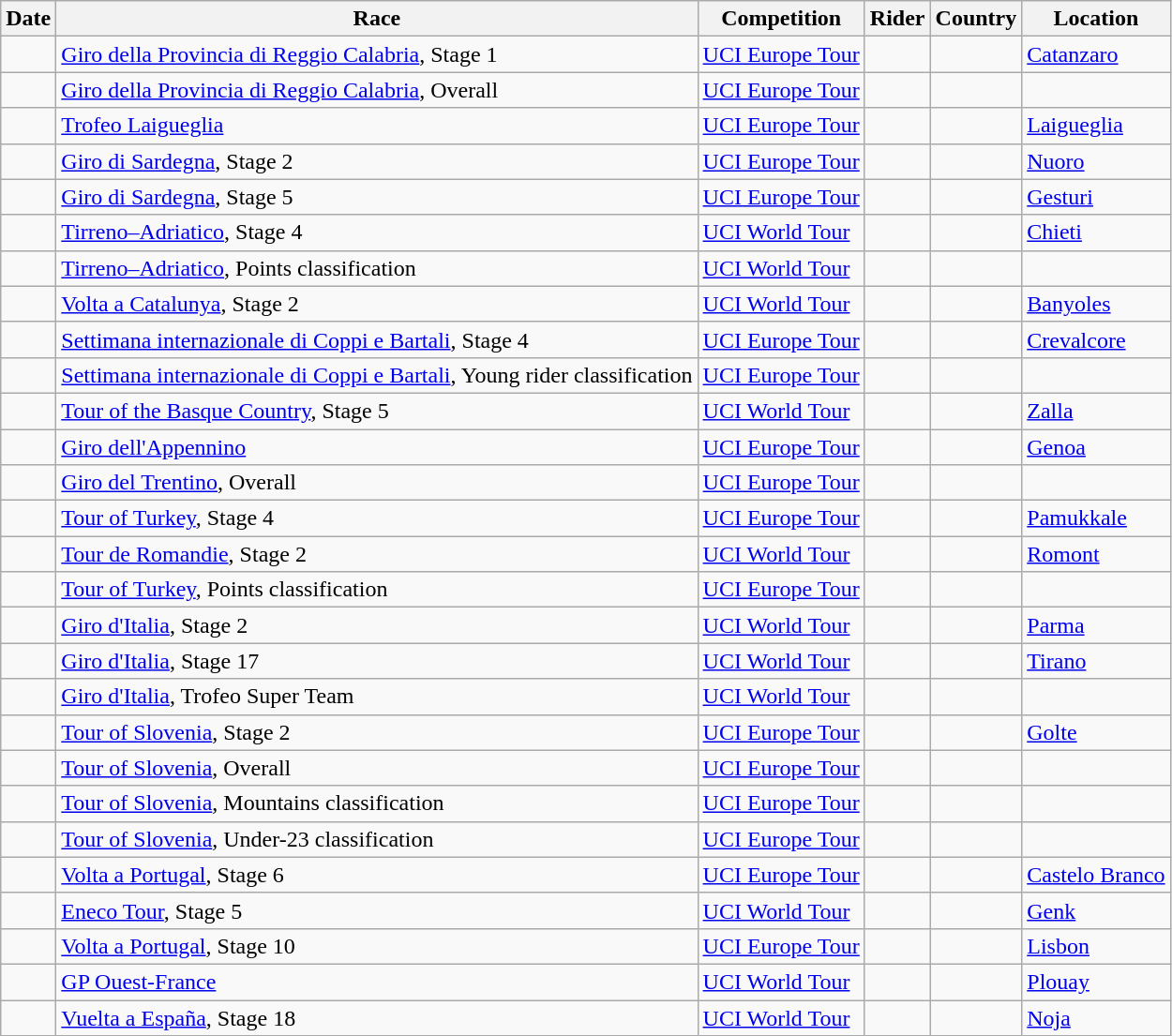<table class="wikitable sortable">
<tr>
<th>Date</th>
<th>Race</th>
<th>Competition</th>
<th>Rider</th>
<th>Country</th>
<th>Location</th>
</tr>
<tr>
<td></td>
<td><a href='#'>Giro della Provincia di Reggio Calabria</a>, Stage 1</td>
<td><a href='#'>UCI Europe Tour</a></td>
<td></td>
<td></td>
<td><a href='#'>Catanzaro</a></td>
</tr>
<tr>
<td></td>
<td><a href='#'>Giro della Provincia di Reggio Calabria</a>, Overall</td>
<td><a href='#'>UCI Europe Tour</a></td>
<td></td>
<td></td>
<td></td>
</tr>
<tr>
<td></td>
<td><a href='#'>Trofeo Laigueglia</a></td>
<td><a href='#'>UCI Europe Tour</a></td>
<td></td>
<td></td>
<td><a href='#'>Laigueglia</a></td>
</tr>
<tr>
<td></td>
<td><a href='#'>Giro di Sardegna</a>, Stage 2</td>
<td><a href='#'>UCI Europe Tour</a></td>
<td></td>
<td></td>
<td><a href='#'>Nuoro</a></td>
</tr>
<tr>
<td></td>
<td><a href='#'>Giro di Sardegna</a>, Stage 5</td>
<td><a href='#'>UCI Europe Tour</a></td>
<td></td>
<td></td>
<td><a href='#'>Gesturi</a></td>
</tr>
<tr>
<td></td>
<td><a href='#'>Tirreno–Adriatico</a>, Stage 4</td>
<td><a href='#'>UCI World Tour</a></td>
<td></td>
<td></td>
<td><a href='#'>Chieti</a></td>
</tr>
<tr>
<td></td>
<td><a href='#'>Tirreno–Adriatico</a>, Points classification</td>
<td><a href='#'>UCI World Tour</a></td>
<td></td>
<td></td>
<td></td>
</tr>
<tr>
<td></td>
<td><a href='#'>Volta a Catalunya</a>, Stage 2</td>
<td><a href='#'>UCI World Tour</a></td>
<td></td>
<td></td>
<td><a href='#'>Banyoles</a></td>
</tr>
<tr>
<td></td>
<td><a href='#'>Settimana internazionale di Coppi e Bartali</a>, Stage 4</td>
<td><a href='#'>UCI Europe Tour</a></td>
<td></td>
<td></td>
<td><a href='#'>Crevalcore</a></td>
</tr>
<tr>
<td></td>
<td><a href='#'>Settimana internazionale di Coppi e Bartali</a>, Young rider classification</td>
<td><a href='#'>UCI Europe Tour</a></td>
<td></td>
<td></td>
<td></td>
</tr>
<tr>
<td></td>
<td><a href='#'>Tour of the Basque Country</a>, Stage 5</td>
<td><a href='#'>UCI World Tour</a></td>
<td></td>
<td></td>
<td><a href='#'>Zalla</a></td>
</tr>
<tr>
<td></td>
<td><a href='#'>Giro dell'Appennino</a></td>
<td><a href='#'>UCI Europe Tour</a></td>
<td></td>
<td></td>
<td><a href='#'>Genoa</a></td>
</tr>
<tr>
<td></td>
<td><a href='#'>Giro del Trentino</a>, Overall</td>
<td><a href='#'>UCI Europe Tour</a></td>
<td></td>
<td></td>
<td></td>
</tr>
<tr>
<td></td>
<td><a href='#'>Tour of Turkey</a>, Stage 4</td>
<td><a href='#'>UCI Europe Tour</a></td>
<td></td>
<td></td>
<td><a href='#'>Pamukkale</a></td>
</tr>
<tr>
<td></td>
<td><a href='#'>Tour de Romandie</a>, Stage 2</td>
<td><a href='#'>UCI World Tour</a></td>
<td></td>
<td></td>
<td><a href='#'>Romont</a></td>
</tr>
<tr>
<td></td>
<td><a href='#'>Tour of Turkey</a>, Points classification</td>
<td><a href='#'>UCI Europe Tour</a></td>
<td></td>
<td></td>
<td></td>
</tr>
<tr>
<td></td>
<td><a href='#'>Giro d'Italia</a>, Stage 2</td>
<td><a href='#'>UCI World Tour</a></td>
<td></td>
<td></td>
<td><a href='#'>Parma</a></td>
</tr>
<tr>
<td></td>
<td><a href='#'>Giro d'Italia</a>, Stage 17</td>
<td><a href='#'>UCI World Tour</a></td>
<td></td>
<td></td>
<td><a href='#'>Tirano</a></td>
</tr>
<tr>
<td></td>
<td><a href='#'>Giro d'Italia</a>, Trofeo Super Team</td>
<td><a href='#'>UCI World Tour</a></td>
<td align="center"></td>
<td></td>
<td></td>
</tr>
<tr>
<td></td>
<td><a href='#'>Tour of Slovenia</a>, Stage 2</td>
<td><a href='#'>UCI Europe Tour</a></td>
<td></td>
<td></td>
<td><a href='#'>Golte</a></td>
</tr>
<tr>
<td></td>
<td><a href='#'>Tour of Slovenia</a>, Overall</td>
<td><a href='#'>UCI Europe Tour</a></td>
<td></td>
<td></td>
<td></td>
</tr>
<tr>
<td></td>
<td><a href='#'>Tour of Slovenia</a>, Mountains classification</td>
<td><a href='#'>UCI Europe Tour</a></td>
<td></td>
<td></td>
<td></td>
</tr>
<tr>
<td></td>
<td><a href='#'>Tour of Slovenia</a>, Under-23 classification</td>
<td><a href='#'>UCI Europe Tour</a></td>
<td></td>
<td></td>
<td></td>
</tr>
<tr>
<td></td>
<td><a href='#'>Volta a Portugal</a>, Stage 6</td>
<td><a href='#'>UCI Europe Tour</a></td>
<td></td>
<td></td>
<td><a href='#'>Castelo Branco</a></td>
</tr>
<tr>
<td></td>
<td><a href='#'>Eneco Tour</a>, Stage 5</td>
<td><a href='#'>UCI World Tour</a></td>
<td></td>
<td></td>
<td><a href='#'>Genk</a></td>
</tr>
<tr>
<td></td>
<td><a href='#'>Volta a Portugal</a>, Stage 10</td>
<td><a href='#'>UCI Europe Tour</a></td>
<td></td>
<td></td>
<td><a href='#'>Lisbon</a></td>
</tr>
<tr>
<td></td>
<td><a href='#'>GP Ouest-France</a></td>
<td><a href='#'>UCI World Tour</a></td>
<td></td>
<td></td>
<td><a href='#'>Plouay</a></td>
</tr>
<tr>
<td></td>
<td><a href='#'>Vuelta a España</a>, Stage 18</td>
<td><a href='#'>UCI World Tour</a></td>
<td></td>
<td></td>
<td><a href='#'>Noja</a></td>
</tr>
</table>
